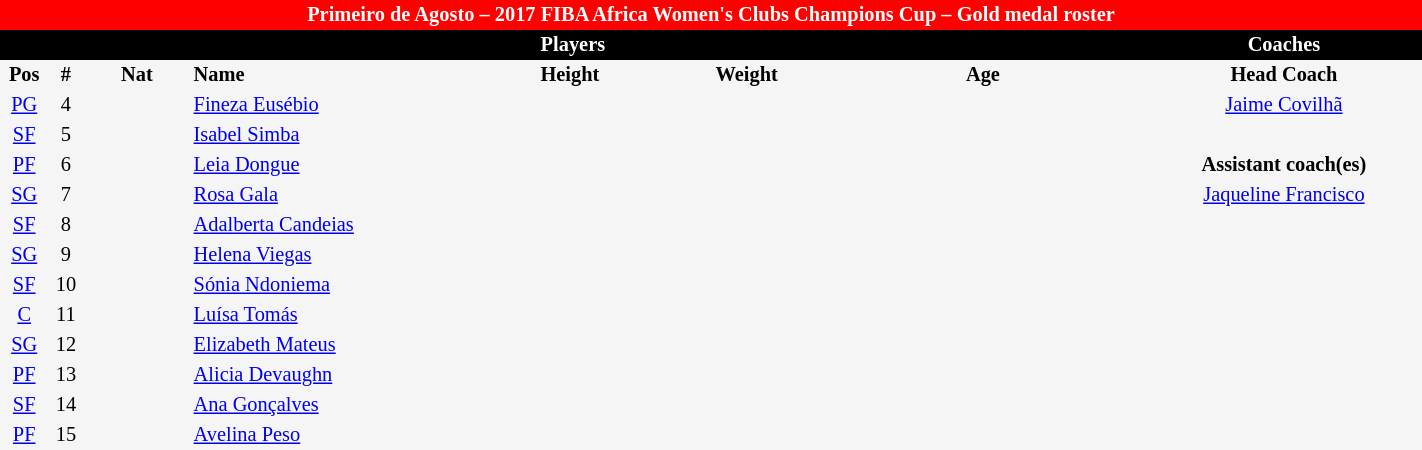<table border=0 cellpadding=2 cellspacing=0  |- bgcolor=#f5f5f5 style="text-align:center; font-size:85%;" width=75%>
<tr>
<td colspan="8" style="background: red; color: white"><strong>Primeiro de Agosto – 2017 FIBA Africa Women's Clubs Champions Cup – Gold medal roster</strong></td>
</tr>
<tr>
<td colspan="7" style="background: black; color: white"><strong>Players</strong></td>
<td style="background: black; color: white"><strong>Coaches</strong></td>
</tr>
<tr style="background=#f5f5f5; color: black">
<th width=5px>Pos</th>
<th width=5px>#</th>
<th width=50px>Nat</th>
<th width=135px align=left>Name</th>
<th width=100px>Height</th>
<th width=70px>Weight</th>
<th width=160px>Age</th>
<th width=135px>Head Coach</th>
</tr>
<tr>
<td><a href='#'>PG</a></td>
<td>4</td>
<td></td>
<td align=left><a href='#'>Fineza Eusébio</a></td>
<td><span></span></td>
<td><span></span></td>
<td><span></span></td>
<td> <a href='#'>Jaime Covilhã</a></td>
</tr>
<tr>
<td><a href='#'>SF</a></td>
<td>5</td>
<td></td>
<td align=left><a href='#'>Isabel Simba</a></td>
<td></td>
<td><span></span></td>
<td><span></span></td>
<td align=left></td>
</tr>
<tr>
<td><a href='#'>PF</a></td>
<td>6</td>
<td></td>
<td align=left><a href='#'>Leia Dongue</a></td>
<td><span></span></td>
<td><span></span></td>
<td><span></span></td>
<td><strong>Assistant coach(es)</strong></td>
</tr>
<tr>
<td><a href='#'>SG</a></td>
<td>7</td>
<td></td>
<td align=left><a href='#'>Rosa Gala</a></td>
<td><span></span></td>
<td><span></span></td>
<td><span></span></td>
<td> <a href='#'>Jaqueline Francisco</a></td>
</tr>
<tr>
<td><a href='#'>SF</a></td>
<td>8</td>
<td></td>
<td align=left><a href='#'>Adalberta Candeias</a></td>
<td><span></span></td>
<td></td>
<td><span></span></td>
</tr>
<tr>
<td><a href='#'>SG</a></td>
<td>9</td>
<td></td>
<td align=left><a href='#'>Helena Viegas</a></td>
<td><span></span></td>
<td></td>
<td><span></span></td>
</tr>
<tr>
<td><a href='#'>SF</a></td>
<td>10</td>
<td></td>
<td align=left><a href='#'>Sónia Ndoniema</a></td>
<td><span></span></td>
<td><span></span></td>
<td><span></span></td>
</tr>
<tr>
<td><a href='#'>C</a></td>
<td>11</td>
<td></td>
<td align=left><a href='#'>Luísa Tomás</a></td>
<td><span></span></td>
<td><span></span></td>
<td><span></span></td>
</tr>
<tr>
<td><a href='#'>SG</a></td>
<td>12</td>
<td></td>
<td align=left><a href='#'>Elizabeth Mateus</a></td>
<td></td>
<td></td>
<td><span></span></td>
</tr>
<tr>
<td><a href='#'>PF</a></td>
<td>13</td>
<td></td>
<td align=left><a href='#'>Alicia Devaughn</a></td>
<td><span></span></td>
<td></td>
<td><span></span></td>
</tr>
<tr>
<td><a href='#'>SF</a></td>
<td>14</td>
<td></td>
<td align=left><a href='#'>Ana Gonçalves</a> <strong></strong></td>
<td><span></span></td>
<td><span></span></td>
<td><span></span></td>
</tr>
<tr>
<td><a href='#'>PF</a></td>
<td>15</td>
<td></td>
<td align=left><a href='#'>Avelina Peso</a></td>
<td><span></span></td>
<td></td>
<td><span></span></td>
</tr>
</table>
